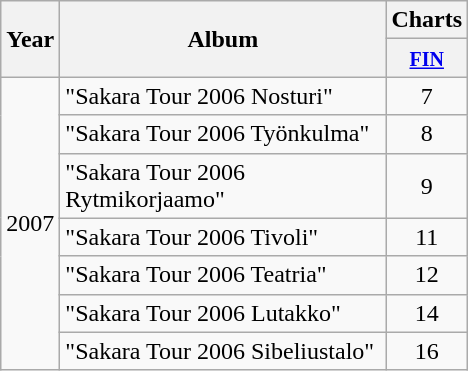<table class="wikitable">
<tr>
<th align="center" rowspan="2">Year</th>
<th align="center" rowspan="2" width="210">Album</th>
<th align="center" colspan="1">Charts</th>
</tr>
<tr>
<th width="20"><small><a href='#'>FIN</a></small><br></th>
</tr>
<tr>
<td align="center" rowspan=7>2007</td>
<td>"Sakara Tour 2006 Nosturi"</td>
<td align="center">7</td>
</tr>
<tr>
<td>"Sakara Tour 2006 Työnkulma"</td>
<td align="center">8</td>
</tr>
<tr>
<td>"Sakara Tour 2006 Rytmikorjaamo"</td>
<td align="center">9</td>
</tr>
<tr>
<td>"Sakara Tour 2006 Tivoli"</td>
<td align="center">11</td>
</tr>
<tr>
<td>"Sakara Tour 2006 Teatria"</td>
<td align="center">12</td>
</tr>
<tr>
<td>"Sakara Tour 2006 Lutakko"</td>
<td align="center">14</td>
</tr>
<tr>
<td>"Sakara Tour 2006 Sibeliustalo"</td>
<td align="center">16</td>
</tr>
</table>
